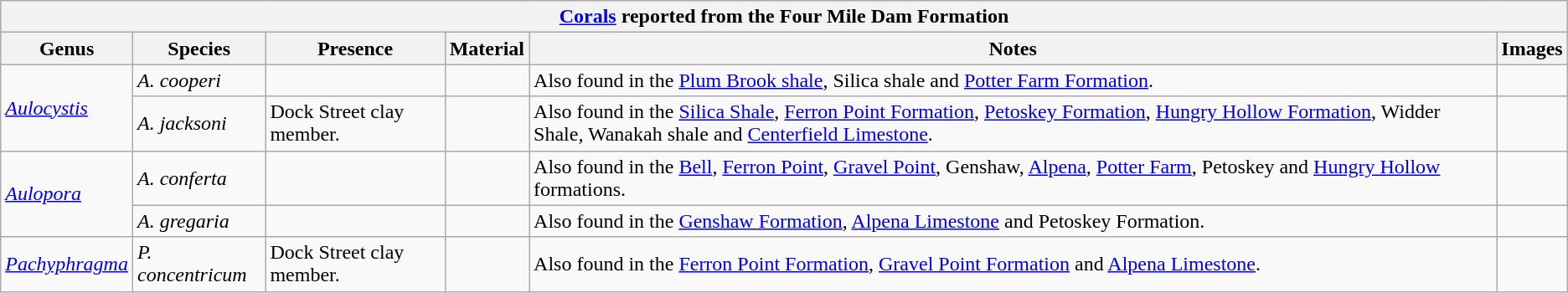<table class="wikitable" align="center">
<tr>
<th colspan="6" align="center"><strong><a href='#'>Corals</a> reported from the Four Mile Dam Formation</strong></th>
</tr>
<tr>
<th>Genus</th>
<th>Species</th>
<th>Presence</th>
<th><strong>Material</strong></th>
<th>Notes</th>
<th>Images</th>
</tr>
<tr>
<td rowspan=2><em><a href='#'>Aulocystis</a></em></td>
<td><em>A. cooperi</em></td>
<td></td>
<td></td>
<td>Also found in the <a href='#'>Plum Brook shale</a>, Silica shale and <a href='#'>Potter Farm Formation</a>.</td>
<td></td>
</tr>
<tr>
<td><em>A. jacksoni</em></td>
<td>Dock Street clay member.</td>
<td></td>
<td>Also found in the <a href='#'>Silica Shale</a>, <a href='#'>Ferron Point Formation</a>,  <a href='#'>Petoskey Formation</a>, <a href='#'>Hungry Hollow Formation</a>, Widder Shale, Wanakah shale and <a href='#'>Centerfield Limestone</a>.</td>
<td></td>
</tr>
<tr>
<td rowspan=2><em><a href='#'>Aulopora</a></em></td>
<td><em>A. conferta</em></td>
<td></td>
<td></td>
<td>Also found in the <a href='#'>Bell</a>, <a href='#'>Ferron Point</a>, <a href='#'>Gravel Point</a>, Genshaw, <a href='#'>Alpena</a>, <a href='#'>Potter Farm</a>, Petoskey and <a href='#'>Hungry Hollow</a> formations.</td>
<td></td>
</tr>
<tr>
<td><em>A. gregaria</em></td>
<td></td>
<td></td>
<td>Also found in the <a href='#'>Genshaw Formation</a>, <a href='#'>Alpena Limestone</a> and Petoskey Formation.</td>
<td></td>
</tr>
<tr>
<td><em><a href='#'>Pachyphragma</a></em></td>
<td><em>P. concentricum</em></td>
<td>Dock Street clay member.</td>
<td></td>
<td>Also found in the <a href='#'>Ferron Point Formation</a>, <a href='#'>Gravel Point Formation</a> and <a href='#'>Alpena Limestone</a>.</td>
<td></td>
</tr>
</table>
